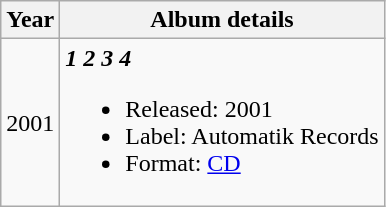<table class ="wikitable">
<tr>
<th>Year</th>
<th>Album details</th>
</tr>
<tr>
<td align="center">2001</td>
<td><strong><em>1 2 3 4</em></strong><br><ul><li>Released: 2001</li><li>Label: Automatik Records</li><li>Format: <a href='#'>CD</a></li></ul></td>
</tr>
</table>
